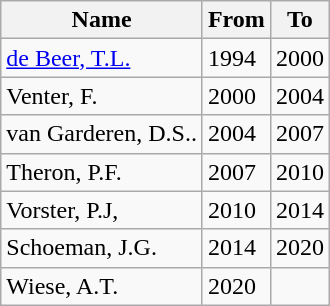<table class="sortable wikitable">
<tr>
<th align=center>Name</th>
<th align=center>From</th>
<th align=center>To</th>
</tr>
<tr>
<td><a href='#'>de Beer, T.L.</a></td>
<td>1994</td>
<td>2000</td>
</tr>
<tr>
<td>Venter, F.</td>
<td>2000</td>
<td>2004</td>
</tr>
<tr>
<td>van Garderen, D.S..</td>
<td>2004</td>
<td>2007</td>
</tr>
<tr>
<td>Theron, P.F.</td>
<td>2007</td>
<td>2010</td>
</tr>
<tr>
<td>Vorster, P.J,</td>
<td>2010</td>
<td>2014</td>
</tr>
<tr>
<td>Schoeman, J.G.</td>
<td>2014</td>
<td>2020</td>
</tr>
<tr>
<td>Wiese, A.T.</td>
<td>2020</td>
<td></td>
</tr>
</table>
